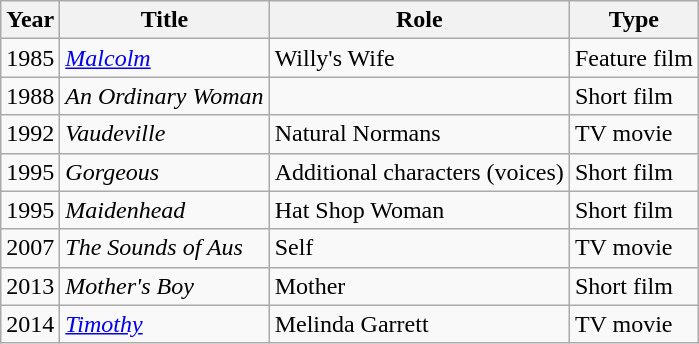<table class="wikitable">
<tr>
<th>Year</th>
<th>Title</th>
<th>Role</th>
<th>Type</th>
</tr>
<tr>
<td>1985</td>
<td><em><a href='#'>Malcolm</a></em></td>
<td>Willy's Wife</td>
<td>Feature film</td>
</tr>
<tr>
<td>1988</td>
<td><em>An Ordinary Woman</em></td>
<td></td>
<td>Short film</td>
</tr>
<tr>
<td>1992</td>
<td><em>Vaudeville</em></td>
<td>Natural Normans</td>
<td>TV movie</td>
</tr>
<tr>
<td>1995</td>
<td><em>Gorgeous</em></td>
<td>Additional characters (voices)</td>
<td>Short film</td>
</tr>
<tr>
<td>1995</td>
<td><em>Maidenhead</em></td>
<td>Hat Shop Woman</td>
<td>Short film</td>
</tr>
<tr>
<td>2007</td>
<td><em>The Sounds of Aus</em></td>
<td>Self</td>
<td>TV movie</td>
</tr>
<tr>
<td>2013</td>
<td><em>Mother's Boy</em></td>
<td>Mother</td>
<td>Short film</td>
</tr>
<tr>
<td>2014</td>
<td><em><a href='#'>Timothy</a></em></td>
<td>Melinda Garrett</td>
<td>TV movie</td>
</tr>
</table>
